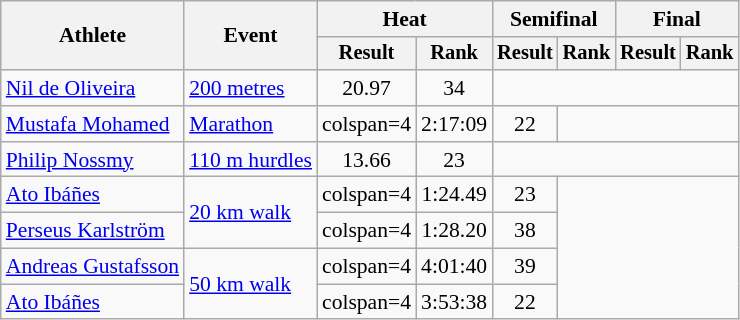<table class="wikitable" style="font-size:90%">
<tr>
<th rowspan="2">Athlete</th>
<th rowspan="2">Event</th>
<th colspan="2">Heat</th>
<th colspan="2">Semifinal</th>
<th colspan="2">Final</th>
</tr>
<tr style="font-size:95%">
<th>Result</th>
<th>Rank</th>
<th>Result</th>
<th>Rank</th>
<th>Result</th>
<th>Rank</th>
</tr>
<tr align=center>
<td align=left><a href='#'>Nil de Oliveira</a></td>
<td align=left><a href='#'>200 metres</a></td>
<td>20.97</td>
<td>34</td>
<td colspan=4></td>
</tr>
<tr align=center>
<td align=left><a href='#'>Mustafa Mohamed</a></td>
<td align=left><a href='#'>Marathon</a></td>
<td>colspan=4 </td>
<td>2:17:09</td>
<td>22</td>
</tr>
<tr align=center>
<td align=left><a href='#'>Philip Nossmy</a></td>
<td align=left><a href='#'>110 m hurdles</a></td>
<td>13.66</td>
<td>23</td>
<td colspan=4></td>
</tr>
<tr align=center>
<td align=left><a href='#'>Ato Ibáñes</a></td>
<td align=left rowspan=2><a href='#'>20 km walk</a></td>
<td>colspan=4 </td>
<td>1:24.49</td>
<td>23</td>
</tr>
<tr align=center>
<td align=left><a href='#'>Perseus Karlström</a></td>
<td>colspan=4 </td>
<td>1:28.20</td>
<td>38</td>
</tr>
<tr align=center>
<td align=left><a href='#'>Andreas Gustafsson</a></td>
<td align=left rowspan=2><a href='#'>50 km walk</a></td>
<td>colspan=4 </td>
<td>4:01:40</td>
<td>39</td>
</tr>
<tr align=center>
<td align=left><a href='#'>Ato Ibáñes</a></td>
<td>colspan=4 </td>
<td>3:53:38</td>
<td>22</td>
</tr>
</table>
